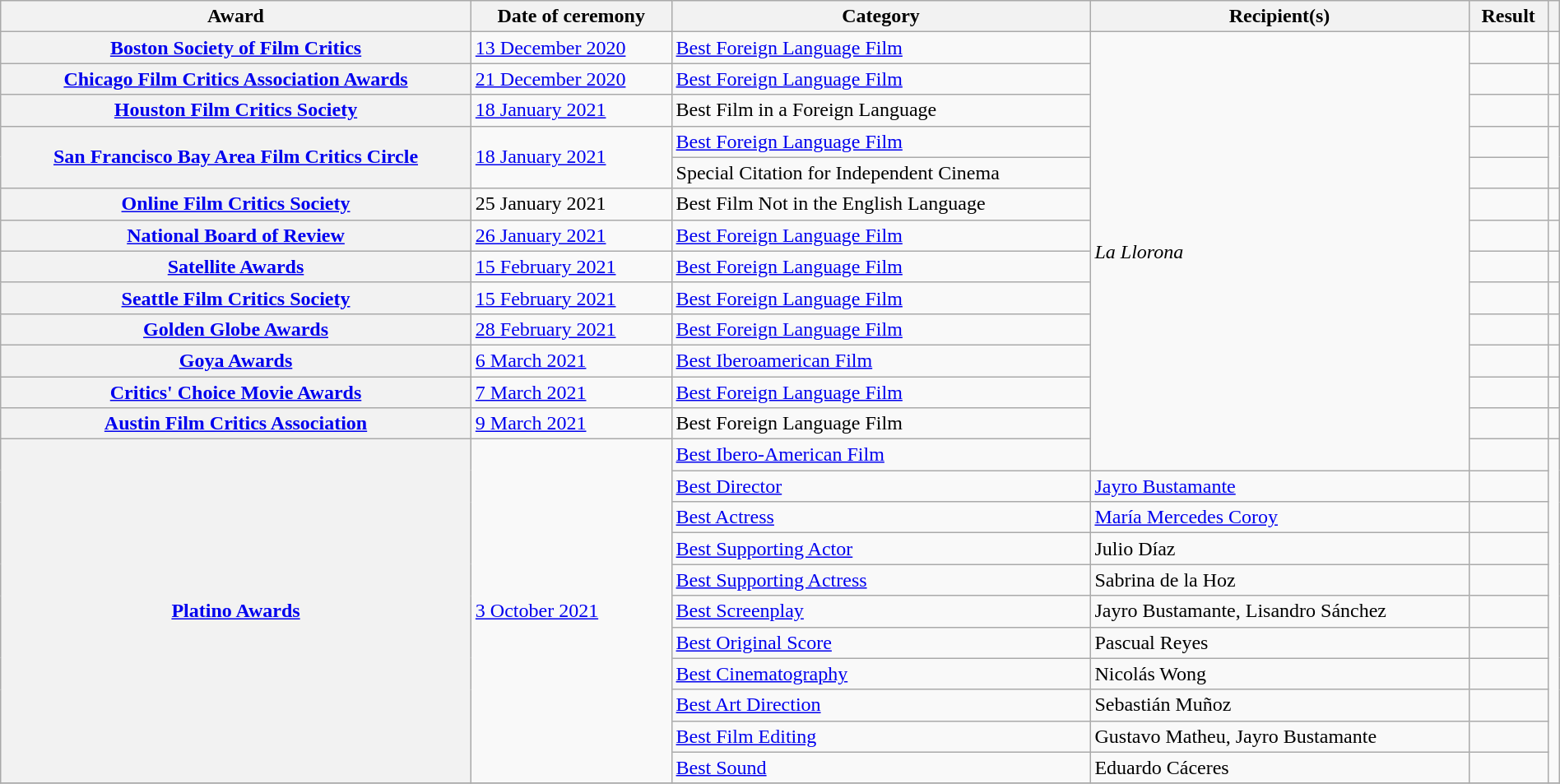<table class="wikitable sortable plainrowheaders" style="width: 100%;">
<tr>
<th scope="col">Award</th>
<th scope="col">Date of ceremony</th>
<th scope="col">Category</th>
<th scope="col">Recipient(s)</th>
<th scope="col">Result</th>
<th scope="col" class="unsortable"></th>
</tr>
<tr>
<th scope="row"><a href='#'>Boston Society of Film Critics</a></th>
<td><a href='#'>13 December 2020</a></td>
<td><a href='#'>Best Foreign Language Film</a></td>
<td rowspan="14"><em>La Llorona</em></td>
<td></td>
<td></td>
</tr>
<tr>
<th scope="row"><a href='#'>Chicago Film Critics Association Awards</a></th>
<td><a href='#'>21 December 2020</a></td>
<td><a href='#'>Best Foreign Language Film</a></td>
<td></td>
<td></td>
</tr>
<tr>
<th scope="row"><a href='#'>Houston Film Critics Society</a></th>
<td><a href='#'>18 January 2021</a></td>
<td>Best Film in a Foreign Language</td>
<td></td>
<td></td>
</tr>
<tr>
<th scope="row" rowspan="2"><a href='#'>San Francisco Bay Area Film Critics Circle</a></th>
<td rowspan="2"><a href='#'>18 January 2021</a></td>
<td><a href='#'>Best Foreign Language Film</a></td>
<td></td>
<td rowspan="2"></td>
</tr>
<tr>
<td>Special Citation for Independent Cinema</td>
<td></td>
</tr>
<tr>
<th scope="row"><a href='#'>Online Film Critics Society</a></th>
<td>25 January 2021</td>
<td>Best Film Not in the English Language</td>
<td></td>
<td></td>
</tr>
<tr>
<th scope="row"><a href='#'>National Board of Review</a></th>
<td><a href='#'>26 January 2021</a></td>
<td><a href='#'>Best Foreign Language Film</a></td>
<td></td>
<td></td>
</tr>
<tr>
<th scope="row"><a href='#'>Satellite Awards</a></th>
<td><a href='#'>15 February 2021</a></td>
<td><a href='#'>Best Foreign Language Film</a></td>
<td></td>
<td></td>
</tr>
<tr>
<th scope="row"><a href='#'>Seattle Film Critics Society</a></th>
<td><a href='#'>15 February 2021</a></td>
<td><a href='#'>Best Foreign Language Film</a></td>
<td></td>
<td></td>
</tr>
<tr>
<th scope="row"><a href='#'>Golden Globe Awards</a></th>
<td><a href='#'>28 February 2021</a></td>
<td><a href='#'>Best Foreign Language Film</a></td>
<td></td>
<td></td>
</tr>
<tr>
<th scope="row"><a href='#'>Goya Awards</a></th>
<td><a href='#'>6 March 2021</a></td>
<td><a href='#'>Best Iberoamerican Film</a></td>
<td></td>
<td></td>
</tr>
<tr>
<th scope="row"><a href='#'>Critics' Choice Movie Awards</a></th>
<td><a href='#'>7 March 2021</a></td>
<td><a href='#'>Best Foreign Language Film</a></td>
<td></td>
<td></td>
</tr>
<tr>
<th scope="row"><a href='#'>Austin Film Critics Association</a></th>
<td><a href='#'>9 March 2021</a></td>
<td>Best Foreign Language Film</td>
<td></td>
<td></td>
</tr>
<tr>
<th scope="row" rowspan="11"><a href='#'>Platino Awards</a></th>
<td rowspan="11"><a href='#'>3 October 2021</a></td>
<td><a href='#'>Best Ibero-American Film</a></td>
<td></td>
<td rowspan="11"></td>
</tr>
<tr>
<td><a href='#'>Best Director</a></td>
<td><a href='#'>Jayro Bustamante</a></td>
<td></td>
</tr>
<tr>
<td><a href='#'>Best Actress</a></td>
<td><a href='#'>María Mercedes Coroy</a></td>
<td></td>
</tr>
<tr>
<td><a href='#'>Best Supporting Actor</a></td>
<td>Julio Díaz</td>
<td></td>
</tr>
<tr>
<td><a href='#'>Best Supporting Actress</a></td>
<td>Sabrina de la Hoz</td>
<td></td>
</tr>
<tr>
<td><a href='#'>Best Screenplay</a></td>
<td>Jayro Bustamante, Lisandro Sánchez</td>
<td></td>
</tr>
<tr>
<td><a href='#'>Best Original Score</a></td>
<td>Pascual Reyes</td>
<td></td>
</tr>
<tr>
<td><a href='#'>Best Cinematography</a></td>
<td>Nicolás Wong</td>
<td></td>
</tr>
<tr>
<td><a href='#'>Best Art Direction</a></td>
<td>Sebastián Muñoz</td>
<td></td>
</tr>
<tr>
<td><a href='#'>Best Film Editing</a></td>
<td>Gustavo Matheu, Jayro Bustamante</td>
<td></td>
</tr>
<tr>
<td><a href='#'>Best Sound</a></td>
<td>Eduardo Cáceres</td>
<td></td>
</tr>
<tr>
</tr>
</table>
